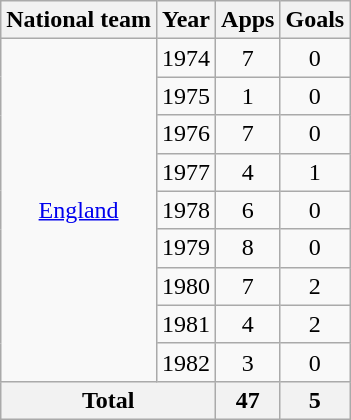<table class="wikitable" style="text-align: center;">
<tr>
<th>National team</th>
<th>Year</th>
<th>Apps</th>
<th>Goals</th>
</tr>
<tr>
<td rowspan="9"><a href='#'>England</a></td>
<td>1974</td>
<td>7</td>
<td>0</td>
</tr>
<tr>
<td>1975</td>
<td>1</td>
<td>0</td>
</tr>
<tr>
<td>1976</td>
<td>7</td>
<td>0</td>
</tr>
<tr>
<td>1977</td>
<td>4</td>
<td>1</td>
</tr>
<tr>
<td>1978</td>
<td>6</td>
<td>0</td>
</tr>
<tr>
<td>1979</td>
<td>8</td>
<td>0</td>
</tr>
<tr>
<td>1980</td>
<td>7</td>
<td>2</td>
</tr>
<tr>
<td>1981</td>
<td>4</td>
<td>2</td>
</tr>
<tr>
<td>1982</td>
<td>3</td>
<td>0</td>
</tr>
<tr>
<th colspan="2">Total</th>
<th>47</th>
<th>5</th>
</tr>
</table>
